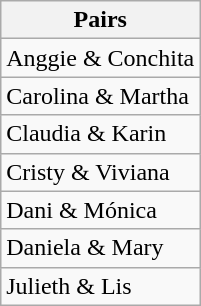<table class="wikitable">
<tr>
<th>Pairs</th>
</tr>
<tr>
<td>Anggie & Conchita</td>
</tr>
<tr>
<td>Carolina & Martha</td>
</tr>
<tr>
<td>Claudia & Karin</td>
</tr>
<tr>
<td>Cristy & Viviana</td>
</tr>
<tr>
<td>Dani & Mónica</td>
</tr>
<tr>
<td>Daniela & Mary</td>
</tr>
<tr>
<td>Julieth & Lis</td>
</tr>
</table>
